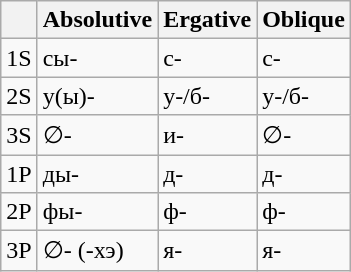<table class="wikitable">
<tr>
<th></th>
<th>Absolutive</th>
<th>Ergative</th>
<th>Oblique</th>
</tr>
<tr>
<td>1S</td>
<td>сы-</td>
<td>с-</td>
<td>с-</td>
</tr>
<tr>
<td>2S</td>
<td>у(ы)-</td>
<td>у-/б-</td>
<td>у-/б-</td>
</tr>
<tr>
<td>3S</td>
<td>∅-</td>
<td>и-</td>
<td>∅-</td>
</tr>
<tr>
<td>1P</td>
<td>ды-</td>
<td>д-</td>
<td>д-</td>
</tr>
<tr>
<td>2P</td>
<td>фы-</td>
<td>ф-</td>
<td>ф-</td>
</tr>
<tr>
<td>3P</td>
<td>∅- (-хэ)</td>
<td>я-</td>
<td>я-</td>
</tr>
</table>
